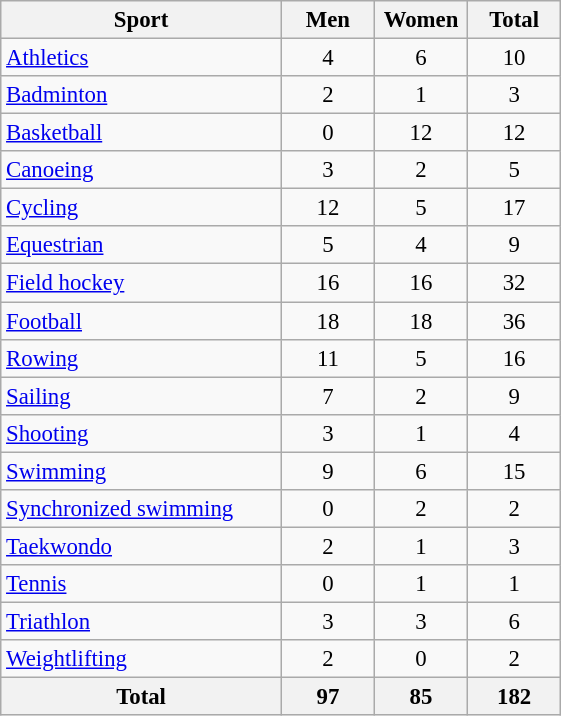<table class="wikitable sortable" style="text-align:center; font-size:95%">
<tr>
<th width=180>Sport</th>
<th width=55>Men</th>
<th width=55>Women</th>
<th width=55>Total</th>
</tr>
<tr>
<td align=left><a href='#'>Athletics</a></td>
<td>4</td>
<td>6</td>
<td>10</td>
</tr>
<tr>
<td align=left><a href='#'>Badminton</a></td>
<td>2</td>
<td>1</td>
<td>3</td>
</tr>
<tr>
<td align=left><a href='#'>Basketball</a></td>
<td>0</td>
<td>12</td>
<td>12</td>
</tr>
<tr>
<td align=left><a href='#'>Canoeing</a></td>
<td>3</td>
<td>2</td>
<td>5</td>
</tr>
<tr>
<td align=left><a href='#'>Cycling</a></td>
<td>12</td>
<td>5</td>
<td>17</td>
</tr>
<tr>
<td align=left><a href='#'>Equestrian</a></td>
<td>5</td>
<td>4</td>
<td>9</td>
</tr>
<tr>
<td align=left><a href='#'>Field hockey</a></td>
<td>16</td>
<td>16</td>
<td>32</td>
</tr>
<tr>
<td align=left><a href='#'>Football</a></td>
<td>18</td>
<td>18</td>
<td>36</td>
</tr>
<tr>
<td align=left><a href='#'>Rowing</a></td>
<td>11</td>
<td>5</td>
<td>16</td>
</tr>
<tr>
<td align=left><a href='#'>Sailing</a></td>
<td>7</td>
<td>2</td>
<td>9</td>
</tr>
<tr>
<td align=left><a href='#'>Shooting</a></td>
<td>3</td>
<td>1</td>
<td>4</td>
</tr>
<tr>
<td align=left><a href='#'>Swimming</a></td>
<td>9</td>
<td>6</td>
<td>15</td>
</tr>
<tr>
<td align=left><a href='#'>Synchronized swimming</a></td>
<td>0</td>
<td>2</td>
<td>2</td>
</tr>
<tr>
<td align=left><a href='#'>Taekwondo</a></td>
<td>2</td>
<td>1</td>
<td>3</td>
</tr>
<tr>
<td align=left><a href='#'>Tennis</a></td>
<td>0</td>
<td>1</td>
<td>1</td>
</tr>
<tr>
<td align=left><a href='#'>Triathlon</a></td>
<td>3</td>
<td>3</td>
<td>6</td>
</tr>
<tr>
<td align=left><a href='#'>Weightlifting</a></td>
<td>2</td>
<td>0</td>
<td>2</td>
</tr>
<tr class="sortbottom">
<th>Total</th>
<th>97</th>
<th>85</th>
<th>182</th>
</tr>
</table>
